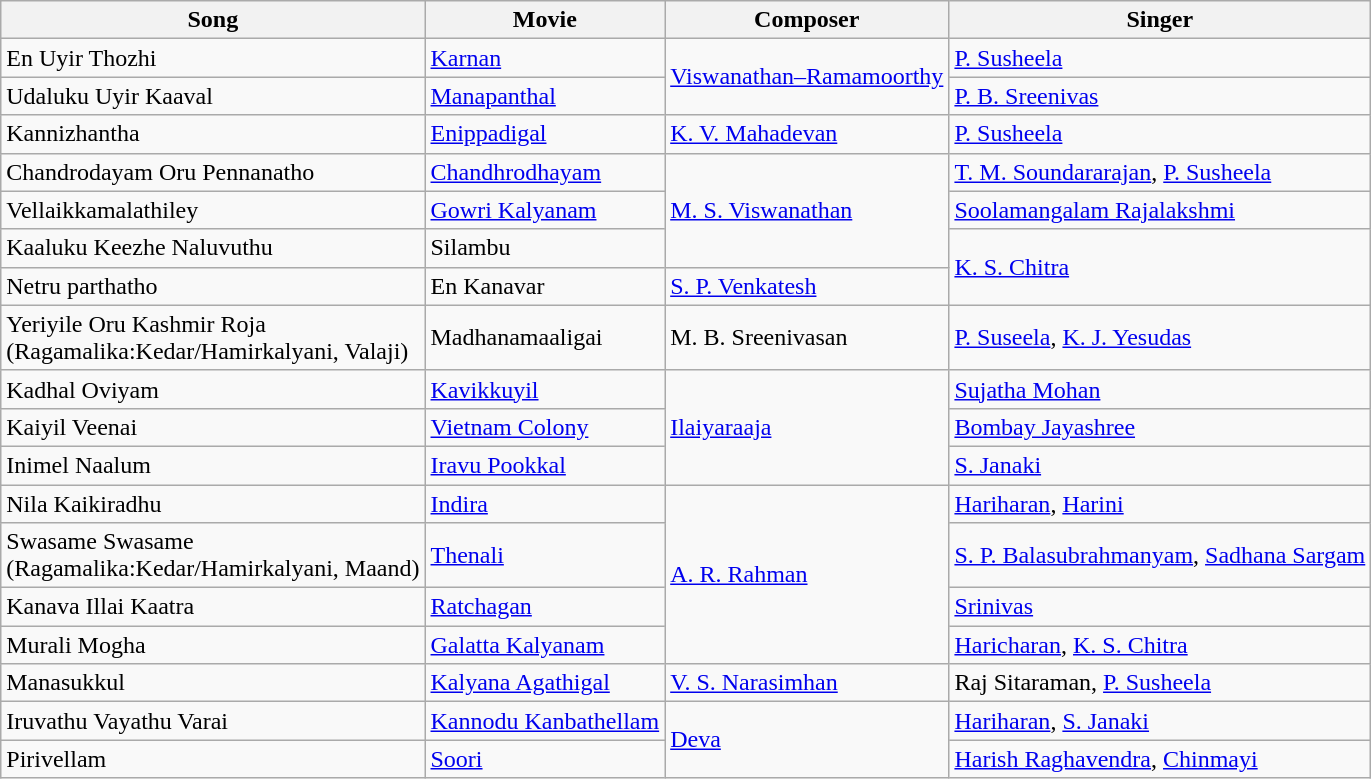<table class="wikitable">
<tr>
<th>Song</th>
<th>Movie</th>
<th>Composer</th>
<th>Singer</th>
</tr>
<tr>
<td>En Uyir Thozhi</td>
<td><a href='#'>Karnan</a></td>
<td rowspan="2"><a href='#'>Viswanathan–Ramamoorthy</a></td>
<td><a href='#'>P. Susheela</a></td>
</tr>
<tr>
<td>Udaluku Uyir Kaaval</td>
<td><a href='#'>Manapanthal</a></td>
<td><a href='#'>P. B. Sreenivas</a></td>
</tr>
<tr>
<td>Kannizhantha</td>
<td><a href='#'>Enippadigal</a></td>
<td><a href='#'>K. V. Mahadevan</a></td>
<td><a href='#'>P. Susheela</a></td>
</tr>
<tr>
<td>Chandrodayam Oru Pennanatho</td>
<td><a href='#'>Chandhrodhayam</a></td>
<td rowspan="3"><a href='#'>M. S. Viswanathan</a></td>
<td><a href='#'>T. M. Soundararajan</a>, <a href='#'>P. Susheela</a></td>
</tr>
<tr>
<td>Vellaikkamalathiley</td>
<td><a href='#'>Gowri Kalyanam</a></td>
<td><a href='#'>Soolamangalam Rajalakshmi</a></td>
</tr>
<tr>
<td>Kaaluku Keezhe Naluvuthu</td>
<td>Silambu</td>
<td rowspan=2><a href='#'>K. S. Chitra</a></td>
</tr>
<tr>
<td>Netru parthatho</td>
<td>En Kanavar</td>
<td><a href='#'>S. P. Venkatesh</a></td>
</tr>
<tr>
<td>Yeriyile Oru Kashmir Roja<br>(Ragamalika:Kedar/Hamirkalyani, Valaji)</td>
<td>Madhanamaaligai</td>
<td>M. B. Sreenivasan</td>
<td><a href='#'>P. Suseela</a>, <a href='#'>K. J. Yesudas</a></td>
</tr>
<tr>
<td>Kadhal Oviyam</td>
<td><a href='#'>Kavikkuyil</a></td>
<td rowspan="3"><a href='#'>Ilaiyaraaja</a></td>
<td><a href='#'>Sujatha Mohan</a></td>
</tr>
<tr>
<td>Kaiyil Veenai</td>
<td><a href='#'>Vietnam Colony</a></td>
<td><a href='#'>Bombay Jayashree</a></td>
</tr>
<tr>
<td>Inimel Naalum</td>
<td><a href='#'>Iravu Pookkal</a></td>
<td><a href='#'>S. Janaki</a></td>
</tr>
<tr>
<td>Nila Kaikiradhu</td>
<td><a href='#'>Indira</a></td>
<td rowspan="4"><a href='#'>A. R. Rahman</a></td>
<td><a href='#'>Hariharan</a>, <a href='#'>Harini</a></td>
</tr>
<tr>
<td>Swasame Swasame<br>(Ragamalika:Kedar/Hamirkalyani, Maand)</td>
<td><a href='#'>Thenali</a></td>
<td><a href='#'>S. P. Balasubrahmanyam</a>, <a href='#'>Sadhana Sargam</a></td>
</tr>
<tr>
<td>Kanava Illai Kaatra</td>
<td><a href='#'>Ratchagan</a></td>
<td><a href='#'>Srinivas</a></td>
</tr>
<tr>
<td>Murali Mogha</td>
<td><a href='#'>Galatta Kalyanam</a></td>
<td><a href='#'>Haricharan</a>, <a href='#'>K. S. Chitra</a></td>
</tr>
<tr>
<td>Manasukkul</td>
<td><a href='#'>Kalyana Agathigal</a></td>
<td><a href='#'>V. S. Narasimhan</a></td>
<td>Raj Sitaraman, <a href='#'>P. Susheela</a></td>
</tr>
<tr>
<td>Iruvathu Vayathu Varai</td>
<td><a href='#'>Kannodu Kanbathellam</a></td>
<td rowspan=2><a href='#'>Deva</a></td>
<td><a href='#'>Hariharan</a>, <a href='#'>S. Janaki</a></td>
</tr>
<tr>
<td>Pirivellam</td>
<td><a href='#'>Soori</a></td>
<td><a href='#'>Harish Raghavendra</a>, <a href='#'>Chinmayi</a></td>
</tr>
</table>
